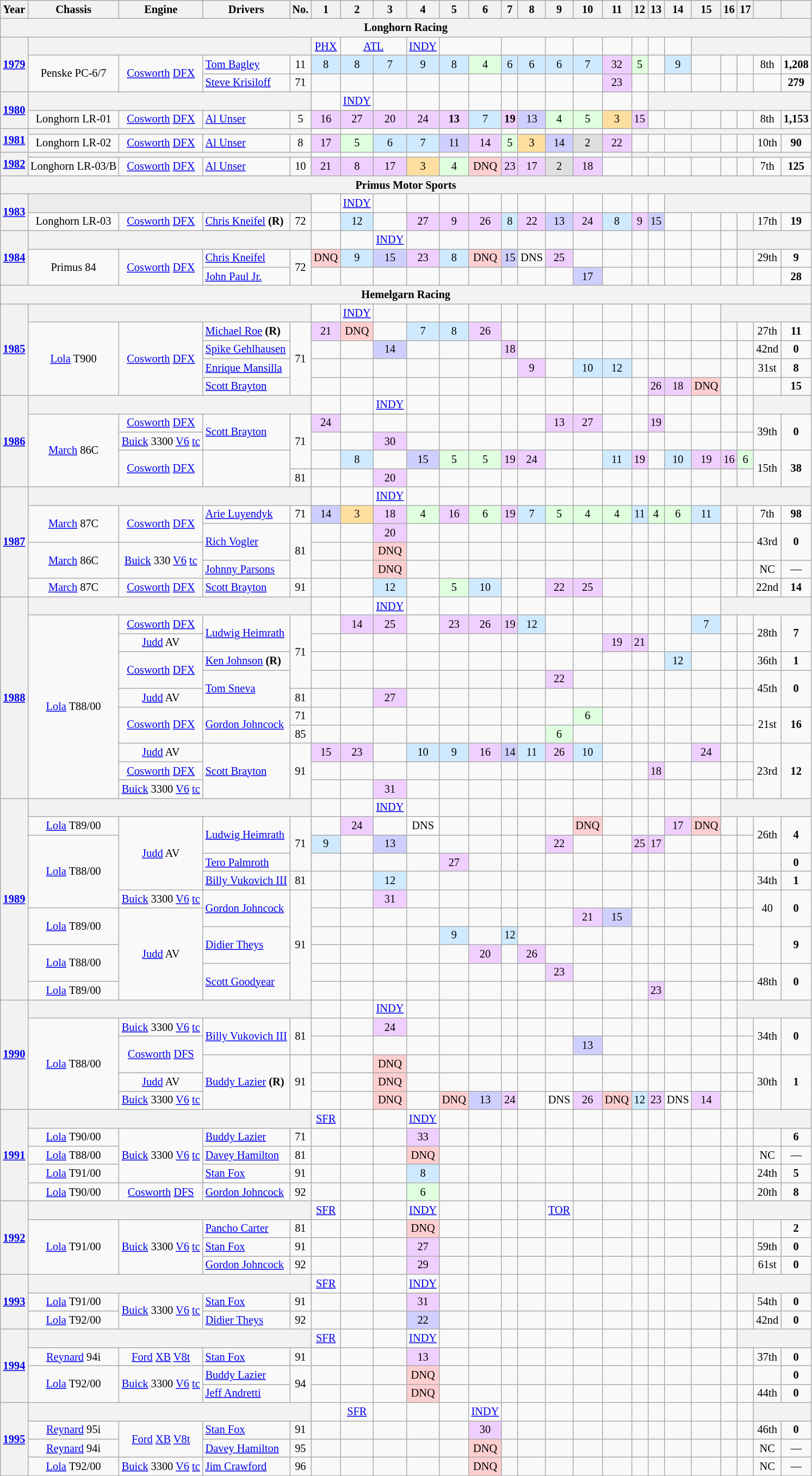<table class="wikitable" style="text-align:center; font-size:85%">
<tr>
<th>Year</th>
<th style="white-space: nowrap;">Chassis</th>
<th style="white-space: nowrap;">Engine</th>
<th style="white-space: nowrap;">Drivers</th>
<th>No.</th>
<th>1</th>
<th>2</th>
<th>3</th>
<th>4</th>
<th>5</th>
<th>6</th>
<th>7</th>
<th>8</th>
<th>9</th>
<th>10</th>
<th>11</th>
<th>12</th>
<th>13</th>
<th>14</th>
<th>15</th>
<th>16</th>
<th>17</th>
<th></th>
<th></th>
</tr>
<tr>
<th colspan=28>Longhorn Racing</th>
</tr>
<tr>
<th rowspan=3><a href='#'>1979</a></th>
<th colspan=4></th>
<td><a href='#'>PHX</a></td>
<td colspan=2><a href='#'>ATL</a></td>
<td><a href='#'>INDY</a></td>
<td colspan=2></td>
<td colspan=2></td>
<td></td>
<td></td>
<td></td>
<td></td>
<td></td>
<td></td>
<th colspan=9></th>
</tr>
<tr>
<td rowspan=2>Penske PC-6/7</td>
<td rowspan=2><a href='#'>Cosworth</a> <a href='#'>DFX</a></td>
<td align=left> <a href='#'>Tom Bagley</a></td>
<td>11</td>
<td style="background:#CFEAFF;">8</td>
<td style="background:#CFEAFF;">8</td>
<td style="background:#CFEAFF;">7</td>
<td style="background:#CFEAFF;">9</td>
<td style="background:#CFEAFF;">8</td>
<td style="background:#dfffdf;">4</td>
<td style="background:#CFEAFF;">6</td>
<td style="background:#CFEAFF;">6</td>
<td style="background:#CFEAFF;">6</td>
<td style="background:#CFEAFF;">7</td>
<td style="background:#EFCFFF;">32</td>
<td style="background:#dfffdf;">5</td>
<td></td>
<td style="background:#CFEAFF;">9</td>
<td></td>
<td></td>
<td></td>
<td>8th</td>
<td><strong>1,208</strong></td>
</tr>
<tr>
<td align=left> <a href='#'>Steve Krisiloff</a></td>
<td>71</td>
<td></td>
<td></td>
<td></td>
<td></td>
<td></td>
<td></td>
<td></td>
<td></td>
<td></td>
<td></td>
<td style="background:#EFCFFF;">23</td>
<td></td>
<td></td>
<td></td>
<td></td>
<td></td>
<td></td>
<td></td>
<td><strong>279</strong></td>
</tr>
<tr>
<th rowspan=2><a href='#'>1980</a></th>
<th colspan=4></th>
<td></td>
<td><a href='#'>INDY</a></td>
<td></td>
<td></td>
<td></td>
<td></td>
<td></td>
<td></td>
<td></td>
<td></td>
<td></td>
<td></td>
<th colspan=11></th>
</tr>
<tr>
<td>Longhorn LR-01</td>
<td><a href='#'>Cosworth</a> <a href='#'>DFX</a></td>
<td align=left> <a href='#'>Al Unser</a></td>
<td>5</td>
<td style="background:#EFCFFF;">16</td>
<td style="background:#EFCFFF;">27</td>
<td style="background:#EFCFFF;">20</td>
<td style="background:#EFCFFF;">24</td>
<td style="background:#EFCFFF;"><strong>13</strong></td>
<td style="background:#CFEAFF;">7</td>
<td style="background:#EFCFFF;"><strong>19</strong></td>
<td style="background:#cfcfff;">13</td>
<td style="background:#dfffdf;">4</td>
<td style="background:#dfffdf;">5</td>
<td style="background:#ffdf9f;">3</td>
<td style="background:#EFCFFF;">15</td>
<td></td>
<td></td>
<td></td>
<td></td>
<td></td>
<td>8th</td>
<td><strong>1,153</strong></td>
</tr>
<tr>
<th rowspan=2><a href='#'>1981</a></th>
<th colspan=4></th>
<td></td>
<td></td>
<td colspan=2></td>
<td></td>
<td></td>
<td></td>
<td></td>
<td></td>
<td></td>
<td></td>
<th colspan=12></th>
</tr>
<tr>
<td>Longhorn LR-02</td>
<td><a href='#'>Cosworth</a> <a href='#'>DFX</a></td>
<td align=left> <a href='#'>Al Unser</a></td>
<td>8</td>
<td style="background:#efcfff;">17</td>
<td style="background:#dfffdf;">5</td>
<td style="background:#CFEAFF;">6</td>
<td style="background:#CFEAFF;">7</td>
<td style="background:#CFCFFF;">11</td>
<td style="background:#efcfff;">14</td>
<td style="background:#dfffdf;">5</td>
<td style="background:#ffdf9f;">3</td>
<td style="background:#CFCFFF;">14</td>
<td style="background:#dfdfdf;">2</td>
<td style="background:#efcfff;">22</td>
<td></td>
<td></td>
<td></td>
<td></td>
<td></td>
<td></td>
<td>10th</td>
<td><strong>90</strong></td>
</tr>
<tr>
<th rowspan=2><a href='#'>1982</a></th>
<th colspan=4></th>
<td></td>
<td></td>
<td></td>
<td></td>
<td></td>
<td></td>
<td></td>
<td></td>
<td></td>
<td></td>
<td></td>
<th colspan=12></th>
</tr>
<tr>
<td>Longhorn LR-03/B</td>
<td><a href='#'>Cosworth</a> <a href='#'>DFX</a></td>
<td align=left> <a href='#'>Al Unser</a></td>
<td>10</td>
<td style="background:#EFCFFF;" align=center>21</td>
<td style="background:#EFCFFF;" align=center>8</td>
<td style="background:#EFCFFF;" align=center>17</td>
<td style="background:#FFDF9F;" align=center>3</td>
<td style="background:#DFFFDF;" align=center>4</td>
<td style="background:#FFCFCF;" align=center>DNQ</td>
<td style="background:#EFCFFF;" align=center>23</td>
<td style="background:#EFCFFF;" align=center>17</td>
<td style="background:#DFDFDF;" align=center>2</td>
<td style="background:#EFCFFF;" align=center>18</td>
<td></td>
<td></td>
<td></td>
<td></td>
<td></td>
<td></td>
<td></td>
<td>7th</td>
<td><strong>125</strong></td>
</tr>
<tr>
<th colspan=28>Primus Motor Sports</th>
</tr>
<tr>
<th rowspan=2><a href='#'>1983</a></th>
<td colspan=4 style="background:#EBECEE;"></td>
<td></td>
<td><a href='#'>INDY</a></td>
<td></td>
<td></td>
<td></td>
<td></td>
<td></td>
<td></td>
<td></td>
<td></td>
<td></td>
<td></td>
<td></td>
<th colspan=10></th>
</tr>
<tr>
<td>Longhorn LR-03</td>
<td><a href='#'>Cosworth</a> <a href='#'>DFX</a></td>
<td align=left> <a href='#'>Chris Kneifel</a> <strong>(R)</strong></td>
<td>72</td>
<td></td>
<td style="background:#CFEAFF;" align=center>12</td>
<td></td>
<td style="background:#EFCFFF;" align=center>27</td>
<td style="background:#EFCFFF;" align=center>9</td>
<td style="background:#EFCFFF;" align=center>26</td>
<td style="background:#CFEAFF;" align=center>8</td>
<td style="background:#EFCFFF;" align=center>22</td>
<td style="background:#CFCFFF;" align=center>13</td>
<td style="background:#EFCFFF;" align=center>24</td>
<td style="background:#CFEAFF;" align=center>8</td>
<td style="background:#EFCFFF;" align=center>9</td>
<td style="background:#CFCFFF;" align=center>15</td>
<td></td>
<td></td>
<td></td>
<td></td>
<td>17th</td>
<td><strong>19</strong></td>
</tr>
<tr>
<th rowspan=3><a href='#'>1984</a></th>
<th colspan=4></th>
<td></td>
<td></td>
<td><a href='#'>INDY</a></td>
<td></td>
<td></td>
<td></td>
<td></td>
<td></td>
<td></td>
<td></td>
<td></td>
<td></td>
<td></td>
<td></td>
<td></td>
<td></td>
<th colspan=7></th>
</tr>
<tr>
<td rowspan=2>Primus 84</td>
<td rowspan=2><a href='#'>Cosworth</a> <a href='#'>DFX</a></td>
<td align=left> <a href='#'>Chris Kneifel</a></td>
<td rowspan=2>72</td>
<td style="background:#ffcfcf;">DNQ</td>
<td style="background:#CFEAFF;">9</td>
<td style="background:#cfcfff;">15</td>
<td style="background:#efcfff;">23</td>
<td style="background:#CFEAFF;">8</td>
<td style="background:#ffcfcf;">DNQ</td>
<td style="background:#cfcfff;">15</td>
<td>DNS</td>
<td style="background:#efcfff;">25</td>
<td></td>
<td></td>
<td></td>
<td></td>
<td></td>
<td></td>
<td></td>
<td></td>
<td>29th</td>
<td><strong>9</strong></td>
</tr>
<tr>
<td align=left> <a href='#'>John Paul Jr.</a></td>
<td></td>
<td></td>
<td></td>
<td></td>
<td></td>
<td></td>
<td></td>
<td></td>
<td></td>
<td style="background:#cfcfff;">17</td>
<td></td>
<td></td>
<td></td>
<td></td>
<td></td>
<td></td>
<td></td>
<td></td>
<td><strong>28</strong></td>
</tr>
<tr>
<th colspan=28>Hemelgarn Racing</th>
</tr>
<tr>
<th rowspan=5><a href='#'>1985</a></th>
<th colspan=4></th>
<td></td>
<td><a href='#'>INDY</a></td>
<td></td>
<td></td>
<td></td>
<td></td>
<td></td>
<td></td>
<td></td>
<td></td>
<td></td>
<td></td>
<td></td>
<td></td>
<td></td>
<th colspan=8></th>
</tr>
<tr>
<td rowspan=4><a href='#'>Lola</a> T900</td>
<td rowspan=4><a href='#'>Cosworth</a> <a href='#'>DFX</a></td>
<td align=left> <a href='#'>Michael Roe</a> <strong>(R)</strong></td>
<td rowspan=4>71</td>
<td style="background:#efcfff;">21</td>
<td style="background:#ffcfcf;">DNQ</td>
<td></td>
<td style="background:#cfeaff;">7</td>
<td style="background:#cfeaff;">8</td>
<td style="background:#efcfff;">26</td>
<td></td>
<td></td>
<td></td>
<td></td>
<td></td>
<td></td>
<td></td>
<td></td>
<td></td>
<td></td>
<td></td>
<td>27th</td>
<td><strong>11</strong></td>
</tr>
<tr>
<td align=left> <a href='#'>Spike Gehlhausen</a></td>
<td></td>
<td></td>
<td style="background:#cfcfff;">14</td>
<td></td>
<td></td>
<td></td>
<td style="background:#efcfff;">18</td>
<td></td>
<td></td>
<td></td>
<td></td>
<td></td>
<td></td>
<td></td>
<td></td>
<td></td>
<td></td>
<td>42nd</td>
<td><strong>0</strong></td>
</tr>
<tr>
<td align=left> <a href='#'>Enrique Mansilla</a></td>
<td></td>
<td></td>
<td></td>
<td></td>
<td></td>
<td></td>
<td></td>
<td style="background:#efcfff;">9</td>
<td></td>
<td style="background:#cfeaff;">10</td>
<td style="background:#CFEAFF;">12</td>
<td></td>
<td></td>
<td></td>
<td></td>
<td></td>
<td></td>
<td>31st</td>
<td><strong>8</strong></td>
</tr>
<tr>
<td align=left> <a href='#'>Scott Brayton</a></td>
<td></td>
<td></td>
<td></td>
<td></td>
<td></td>
<td></td>
<td></td>
<td></td>
<td></td>
<td></td>
<td></td>
<td></td>
<td style="background:#efcfff;">26</td>
<td style="background:#efcfff;">18</td>
<td style="background:#ffcfcf;">DNQ</td>
<td></td>
<td></td>
<td></td>
<td><strong>15</strong></td>
</tr>
<tr>
<th rowspan=5><a href='#'>1986</a></th>
<th colspan=4></th>
<td></td>
<td></td>
<td><a href='#'>INDY</a></td>
<td></td>
<td></td>
<td></td>
<td></td>
<td></td>
<td></td>
<td></td>
<td></td>
<td></td>
<td></td>
<td></td>
<td></td>
<td></td>
<td></td>
<th colspan=6></th>
</tr>
<tr>
<td rowspan=4><a href='#'>March</a> 86C</td>
<td><a href='#'>Cosworth</a> <a href='#'>DFX</a></td>
<td rowspan=2 align=left> <a href='#'>Scott Brayton</a></td>
<td rowspan=3>71</td>
<td style="background:#efcfff;">24</td>
<td></td>
<td></td>
<td></td>
<td></td>
<td></td>
<td></td>
<td></td>
<td style="background:#efcfff;">13</td>
<td style="background:#efcfff;">27</td>
<td></td>
<td></td>
<td style="background:#efcfff;">19</td>
<td></td>
<td></td>
<td></td>
<td></td>
<td rowspan=2>39th</td>
<td rowspan=2><strong>0</strong></td>
</tr>
<tr>
<td><a href='#'>Buick</a> 3300 <a href='#'>V6</a> <a href='#'>tc</a></td>
<td></td>
<td></td>
<td style="background:#efcfff;">30</td>
<td></td>
<td></td>
<td></td>
<td></td>
<td></td>
<td></td>
<td></td>
<td></td>
<td></td>
<td></td>
<td></td>
<td></td>
<td></td>
<td></td>
</tr>
<tr>
<td rowspan=2><a href='#'>Cosworth</a> <a href='#'>DFX</a></td>
<td rowspan=2 align=left></td>
<td></td>
<td style="background:#cfeaff;">8</td>
<td></td>
<td style="background:#cfcfff;">15</td>
<td style="background:#dfffdf;">5</td>
<td style="background:#dfffdf;">5</td>
<td style="background:#efcfff;">19</td>
<td style="background:#efcfff;">24</td>
<td></td>
<td></td>
<td style="background:#CFEAFF;">11</td>
<td style="background:#efcfff;">19</td>
<td></td>
<td style="background:#cfeaff;">10</td>
<td style="background:#efcfff;">19</td>
<td style="background:#efcfff;">16</td>
<td style="background:#DFFFDF;">6</td>
<td rowspan=2>15th</td>
<td rowspan=2><strong>38</strong></td>
</tr>
<tr>
<td>81</td>
<td></td>
<td></td>
<td style="background:#efcfff;">20</td>
<td></td>
<td></td>
<td></td>
<td></td>
<td></td>
<td></td>
<td></td>
<td></td>
<td></td>
<td></td>
<td></td>
<td></td>
<td></td>
<td></td>
</tr>
<tr>
<th rowspan=6><a href='#'>1987</a></th>
<th colspan=4></th>
<td></td>
<td></td>
<td><a href='#'>INDY</a></td>
<td></td>
<td></td>
<td></td>
<td></td>
<td></td>
<td></td>
<td></td>
<td></td>
<td></td>
<td></td>
<td></td>
<td></td>
<th colspan=8></th>
</tr>
<tr>
<td rowspan=2><a href='#'>March</a> 87C</td>
<td rowspan=2><a href='#'>Cosworth</a> <a href='#'>DFX</a></td>
<td align=left> <a href='#'>Arie Luyendyk</a></td>
<td>71</td>
<td style="background:#cfcfff;">14</td>
<td style="background:#ffdf9f;">3</td>
<td style="background:#efcfff;">18</td>
<td style="background:#dfffdf;">4</td>
<td style="background:#efcfff;">16</td>
<td style="background:#DFFFDF;">6</td>
<td style="background:#efcfff;">19</td>
<td style="background:#cfeaff;">7</td>
<td style="background:#dfffdf;">5</td>
<td style="background:#dfffdf;">4</td>
<td style="background:#dfffdf;">4</td>
<td style="background:#CFEAFF;">11</td>
<td style="background:#dfffdf;">4</td>
<td style="background:#DFFFDF;">6</td>
<td style="background:#CFEAFF;">11</td>
<td></td>
<td></td>
<td>7th</td>
<td><strong>98</strong></td>
</tr>
<tr>
<td rowspan=2 align=left> <a href='#'>Rich Vogler</a></td>
<td rowspan=3>81</td>
<td></td>
<td></td>
<td style="background:#efcfff;">20</td>
<td></td>
<td></td>
<td></td>
<td></td>
<td></td>
<td></td>
<td></td>
<td></td>
<td></td>
<td></td>
<td></td>
<td></td>
<td></td>
<td></td>
<td rowspan=2>43rd</td>
<td rowspan=2><strong>0</strong></td>
</tr>
<tr>
<td rowspan=2><a href='#'>March</a> 86C</td>
<td rowspan=2><a href='#'>Buick</a> 330 <a href='#'>V6</a> <a href='#'>tc</a></td>
<td></td>
<td></td>
<td style="background:#ffcfcf;">DNQ</td>
<td></td>
<td></td>
<td></td>
<td></td>
<td></td>
<td></td>
<td></td>
<td></td>
<td></td>
<td></td>
<td></td>
<td></td>
<td></td>
<td></td>
</tr>
<tr>
<td align=left> <a href='#'>Johnny Parsons</a></td>
<td></td>
<td></td>
<td style="background:#ffcfcf;">DNQ</td>
<td></td>
<td></td>
<td></td>
<td></td>
<td></td>
<td></td>
<td></td>
<td></td>
<td></td>
<td></td>
<td></td>
<td></td>
<td></td>
<td></td>
<td>NC</td>
<td>—</td>
</tr>
<tr>
<td><a href='#'>March</a> 87C</td>
<td><a href='#'>Cosworth</a> <a href='#'>DFX</a></td>
<td align=left> <a href='#'>Scott Brayton</a></td>
<td>91</td>
<td></td>
<td></td>
<td style="background:#CFEAFF;">12</td>
<td></td>
<td style="background:#dfffdf;">5</td>
<td style="background:#cfeaff;">10</td>
<td></td>
<td></td>
<td style="background:#efcfff;">22</td>
<td style="background:#efcfff;">25</td>
<td></td>
<td></td>
<td></td>
<td></td>
<td></td>
<td></td>
<td></td>
<td>22nd</td>
<td><strong>14</strong></td>
</tr>
<tr>
<th rowspan=11><a href='#'>1988</a></th>
<th colspan=4></th>
<td></td>
<td></td>
<td><a href='#'>INDY</a></td>
<td></td>
<td></td>
<td></td>
<td></td>
<td></td>
<td></td>
<td></td>
<td></td>
<td></td>
<td></td>
<td></td>
<td></td>
<th colspan=8></th>
</tr>
<tr>
<td rowspan=10><a href='#'>Lola</a> T88/00</td>
<td><a href='#'>Cosworth</a> <a href='#'>DFX</a></td>
<td rowspan=2 align=left> <a href='#'>Ludwig Heimrath</a></td>
<td rowspan=4>71</td>
<td></td>
<td style="background:#EFCFFF;">14</td>
<td style="background:#EFCFFF;">25</td>
<td></td>
<td style="background:#EFCFFF;">23</td>
<td style="background:#EFCFFF;">26</td>
<td style="background:#EFCFFF;">19</td>
<td style="background:#CFEAFF;">12</td>
<td></td>
<td></td>
<td></td>
<td></td>
<td></td>
<td></td>
<td style="background:#CFEAFF;">7</td>
<td></td>
<td></td>
<td rowspan=2>28th</td>
<td rowspan=2><strong>7</strong></td>
</tr>
<tr>
<td><a href='#'>Judd</a> AV</td>
<td></td>
<td></td>
<td></td>
<td></td>
<td></td>
<td></td>
<td></td>
<td></td>
<td></td>
<td></td>
<td style="background:#EFCFFF;">19</td>
<td style="background:#EFCFFF;">21</td>
<td></td>
<td></td>
<td></td>
<td></td>
<td></td>
</tr>
<tr>
<td rowspan=2><a href='#'>Cosworth</a> <a href='#'>DFX</a></td>
<td align=left> <a href='#'>Ken Johnson</a> <strong>(R)</strong></td>
<td></td>
<td></td>
<td></td>
<td></td>
<td></td>
<td></td>
<td></td>
<td></td>
<td></td>
<td></td>
<td></td>
<td></td>
<td></td>
<td style="background:#CFEAFF;">12</td>
<td></td>
<td></td>
<td></td>
<td>36th</td>
<td><strong>1</strong></td>
</tr>
<tr>
<td align=left rowspan=2> <a href='#'>Tom Sneva</a></td>
<td></td>
<td></td>
<td></td>
<td></td>
<td></td>
<td></td>
<td></td>
<td></td>
<td style="background:#EFCFFF;">22</td>
<td></td>
<td></td>
<td></td>
<td></td>
<td></td>
<td></td>
<td></td>
<td></td>
<td rowspan=2>45th</td>
<td rowspan=2><strong>0</strong></td>
</tr>
<tr>
<td><a href='#'>Judd</a> AV</td>
<td>81</td>
<td></td>
<td></td>
<td style="background:#EFCFFF;">27</td>
<td></td>
<td></td>
<td></td>
<td></td>
<td></td>
<td></td>
<td></td>
<td></td>
<td></td>
<td></td>
<td></td>
<td></td>
<td></td>
<td></td>
</tr>
<tr>
<td rowspan=2><a href='#'>Cosworth</a> <a href='#'>DFX</a></td>
<td rowspan=2 align=left> <a href='#'>Gordon Johncock</a></td>
<td>71</td>
<td></td>
<td></td>
<td></td>
<td></td>
<td></td>
<td></td>
<td></td>
<td></td>
<td></td>
<td style="background:#DFFFDF;">6</td>
<td></td>
<td></td>
<td></td>
<td></td>
<td></td>
<td></td>
<td></td>
<td rowspan=2>21st</td>
<td rowspan=2><strong>16</strong></td>
</tr>
<tr>
<td>85</td>
<td></td>
<td></td>
<td></td>
<td></td>
<td></td>
<td></td>
<td></td>
<td></td>
<td style="background:#DFFFDF;">6</td>
<td></td>
<td></td>
<td></td>
<td></td>
<td></td>
<td></td>
<td></td>
<td></td>
</tr>
<tr>
<td><a href='#'>Judd</a> AV</td>
<td align=left rowspan=3> <a href='#'>Scott Brayton</a></td>
<td rowspan=3>91</td>
<td style="background:#EFCFFF;">15</td>
<td style="background:#EFCFFF;">23</td>
<td></td>
<td style="background:#CFEAFF;">10</td>
<td style="background:#CFEAFF;">9</td>
<td style="background:#EFCFFF;">16</td>
<td style="background:#CFCFFF;">14</td>
<td style="background:#CFEAFF;">11</td>
<td style="background:#EFCFFF;">26</td>
<td style="background:#CFEAFF;">10</td>
<td></td>
<td></td>
<td></td>
<td></td>
<td style="background:#EFCFFF;">24</td>
<td></td>
<td></td>
<td rowspan=3>23rd</td>
<td rowspan=3><strong>12</strong></td>
</tr>
<tr>
<td><a href='#'>Cosworth</a> <a href='#'>DFX</a></td>
<td></td>
<td></td>
<td></td>
<td></td>
<td></td>
<td></td>
<td></td>
<td></td>
<td></td>
<td></td>
<td></td>
<td></td>
<td style="background:#EFCFFF;">18</td>
<td></td>
<td></td>
<td></td>
<td></td>
</tr>
<tr>
<td><a href='#'>Buick</a> 3300 <a href='#'>V6</a> <a href='#'>tc</a></td>
<td></td>
<td></td>
<td style="background:#EFCFFF;">31</td>
<td></td>
<td></td>
<td></td>
<td></td>
<td></td>
<td></td>
<td></td>
<td></td>
<td></td>
<td></td>
<td></td>
<td></td>
<td></td>
<td></td>
</tr>
<tr>
<th rowspan=11><a href='#'>1989</a></th>
<th colspan=4></th>
<td></td>
<td></td>
<td><a href='#'>INDY</a></td>
<td></td>
<td></td>
<td></td>
<td></td>
<td></td>
<td></td>
<td></td>
<td></td>
<td></td>
<td></td>
<td></td>
<td></td>
<th colspan=8></th>
</tr>
<tr>
<td><a href='#'>Lola</a> T89/00</td>
<td rowspan=4><a href='#'>Judd</a> AV</td>
<td align=left rowspan=2> <a href='#'>Ludwig Heimrath</a></td>
<td rowspan=3>71</td>
<td></td>
<td style="background:#EFCFFF;">24</td>
<td></td>
<td style="background:#ffffff;">DNS</td>
<td></td>
<td></td>
<td></td>
<td></td>
<td></td>
<td style="background:#FFCFCF;">DNQ</td>
<td></td>
<td></td>
<td></td>
<td style="background:#EFCFFF;">17</td>
<td style="background:#FFCFCF;">DNQ</td>
<td></td>
<td></td>
<td rowspan=2>26th</td>
<td rowspan=2><strong>4</strong></td>
</tr>
<tr>
<td rowspan=4><a href='#'>Lola</a> T88/00</td>
<td style="background:#CFEAFF;">9</td>
<td></td>
<td style="background:#CFCFFF;">13</td>
<td></td>
<td></td>
<td></td>
<td></td>
<td></td>
<td style="background:#EFCFFF;">22</td>
<td></td>
<td></td>
<td style="background:#EFCFFF;">25</td>
<td style="background:#EFCFFF;">17</td>
<td></td>
<td></td>
<td></td>
<td></td>
</tr>
<tr>
<td align="left"> <a href='#'>Tero Palmroth</a></td>
<td></td>
<td></td>
<td></td>
<td></td>
<td style="background:#EFCFFF;">27</td>
<td></td>
<td></td>
<td></td>
<td></td>
<td></td>
<td></td>
<td></td>
<td></td>
<td></td>
<td></td>
<td></td>
<td></td>
<td></td>
<td><strong>0</strong></td>
</tr>
<tr>
<td align=left> <a href='#'>Billy Vukovich III</a></td>
<td>81</td>
<td></td>
<td></td>
<td style="background:#CFEAFF;">12</td>
<td></td>
<td></td>
<td></td>
<td></td>
<td></td>
<td></td>
<td></td>
<td></td>
<td></td>
<td></td>
<td></td>
<td></td>
<td></td>
<td></td>
<td>34th</td>
<td><strong>1</strong></td>
</tr>
<tr>
<td><a href='#'>Buick</a> 3300 <a href='#'>V6</a> <a href='#'>tc</a></td>
<td align=left rowspan=2> <a href='#'>Gordon Johncock</a></td>
<td rowspan=6>91</td>
<td></td>
<td></td>
<td style="background:#EFCFFF;">31</td>
<td></td>
<td></td>
<td></td>
<td></td>
<td></td>
<td></td>
<td></td>
<td></td>
<td></td>
<td></td>
<td></td>
<td></td>
<td></td>
<td></td>
<td rowspan=2>40</td>
<td rowspan=2><strong>0</strong></td>
</tr>
<tr>
<td rowspan=2><a href='#'>Lola</a> T89/00</td>
<td rowspan=5><a href='#'>Judd</a> AV</td>
<td></td>
<td></td>
<td></td>
<td></td>
<td></td>
<td></td>
<td></td>
<td></td>
<td></td>
<td style="background:#EFCFFF;">21</td>
<td style="background:#CFCFFF;">15</td>
<td></td>
<td></td>
<td></td>
<td></td>
<td></td>
<td></td>
</tr>
<tr>
<td align=left rowspan=2> <a href='#'>Didier Theys</a></td>
<td></td>
<td></td>
<td></td>
<td></td>
<td style="background:#CFEAFF;">9</td>
<td></td>
<td style="background:#CFEAFF;">12</td>
<td></td>
<td></td>
<td></td>
<td></td>
<td></td>
<td></td>
<td></td>
<td></td>
<td></td>
<td></td>
<td rowspan=2></td>
<td rowspan=2><strong>9</strong></td>
</tr>
<tr>
<td rowspan=2><a href='#'>Lola</a> T88/00</td>
<td></td>
<td></td>
<td></td>
<td></td>
<td></td>
<td style="background:#EFCFFF;">20</td>
<td></td>
<td style="background:#EFCFFF;">26</td>
<td></td>
<td></td>
<td></td>
<td></td>
<td></td>
<td></td>
<td></td>
<td></td>
<td></td>
</tr>
<tr>
<td align=left rowspan=2> <a href='#'>Scott Goodyear</a></td>
<td></td>
<td></td>
<td></td>
<td></td>
<td></td>
<td></td>
<td></td>
<td></td>
<td style="background:#EFCFFF;">23</td>
<td></td>
<td></td>
<td></td>
<td></td>
<td></td>
<td></td>
<td></td>
<td></td>
<td rowspan=2>48th</td>
<td rowspan=2><strong>0</strong></td>
</tr>
<tr>
<td><a href='#'>Lola</a> T89/00</td>
<td></td>
<td></td>
<td></td>
<td></td>
<td></td>
<td></td>
<td></td>
<td></td>
<td></td>
<td></td>
<td></td>
<td></td>
<td style="background:#EFCFFF;">23</td>
<td></td>
<td></td>
<td></td>
<td></td>
</tr>
<tr>
<th rowspan=6><a href='#'>1990</a></th>
<th colspan=4></th>
<td></td>
<td></td>
<td><a href='#'>INDY</a></td>
<td></td>
<td></td>
<td></td>
<td></td>
<td></td>
<td></td>
<td></td>
<td></td>
<td></td>
<td></td>
<td></td>
<td></td>
<td></td>
<th colspan=7></th>
</tr>
<tr>
<td rowspan=5><a href='#'>Lola</a> T88/00</td>
<td><a href='#'>Buick</a> 3300 <a href='#'>V6</a> <a href='#'>tc</a></td>
<td rowspan=2 align=left> <a href='#'>Billy Vukovich III</a></td>
<td rowspan=2>81</td>
<td></td>
<td></td>
<td style="background:#efcfff;">24</td>
<td></td>
<td></td>
<td></td>
<td></td>
<td></td>
<td></td>
<td></td>
<td></td>
<td></td>
<td></td>
<td></td>
<td></td>
<td></td>
<td></td>
<td rowspan=2>34th</td>
<td rowspan=2><strong>0</strong></td>
</tr>
<tr>
<td rowspan=2><a href='#'>Cosworth</a> <a href='#'>DFS</a></td>
<td></td>
<td></td>
<td></td>
<td></td>
<td></td>
<td></td>
<td></td>
<td></td>
<td></td>
<td style="background:#cfcfff;">13</td>
<td></td>
<td></td>
<td></td>
<td></td>
<td></td>
<td></td>
<td></td>
</tr>
<tr>
<td align=left rowspan=3> <a href='#'>Buddy Lazier</a> <strong>(R)</strong></td>
<td rowspan=3>91</td>
<td></td>
<td></td>
<td style="background:#ffcfcf;">DNQ</td>
<td></td>
<td></td>
<td></td>
<td></td>
<td></td>
<td></td>
<td></td>
<td></td>
<td></td>
<td></td>
<td></td>
<td></td>
<td></td>
<td></td>
<td rowspan=3>30th</td>
<td rowspan=3><strong>1</strong></td>
</tr>
<tr>
<td><a href='#'>Judd</a> AV</td>
<td></td>
<td></td>
<td style="background:#ffcfcf;">DNQ</td>
<td></td>
<td></td>
<td></td>
<td></td>
<td></td>
<td></td>
<td></td>
<td></td>
<td></td>
<td></td>
<td></td>
<td></td>
<td></td>
<td></td>
</tr>
<tr>
<td><a href='#'>Buick</a> 3300 <a href='#'>V6</a> <a href='#'>tc</a></td>
<td></td>
<td></td>
<td style="background:#ffcfcf;">DNQ</td>
<td></td>
<td style="background:#ffcfcf;">DNQ</td>
<td style="background:#cfcfff;">13</td>
<td style="background:#efcfff;">24</td>
<td></td>
<td style="background:#ffffff;">DNS</td>
<td style="background:#efcfff;">26</td>
<td style="background:#ffcfcf;">DNQ</td>
<td style="background:#CFEAFF;">12</td>
<td style="background:#efcfff;">23</td>
<td style="background:#ffffff;">DNS</td>
<td style="background:#efcfff;">14</td>
<td></td>
<td></td>
</tr>
<tr>
<th rowspan=5><a href='#'>1991</a></th>
<th colspan=4></th>
<td><a href='#'>SFR</a></td>
<td></td>
<td></td>
<td><a href='#'>INDY</a></td>
<td></td>
<td></td>
<td></td>
<td></td>
<td></td>
<td></td>
<td></td>
<td></td>
<td></td>
<td></td>
<td></td>
<td></td>
<td></td>
<th colspan=6></th>
</tr>
<tr>
<td><a href='#'>Lola</a> T90/00</td>
<td rowspan=3><a href='#'>Buick</a> 3300 <a href='#'>V6</a> <a href='#'>tc</a></td>
<td align=left> <a href='#'>Buddy Lazier</a></td>
<td>71</td>
<td></td>
<td></td>
<td></td>
<td style="background:#EFCFFF;">33</td>
<td></td>
<td></td>
<td></td>
<td></td>
<td></td>
<td></td>
<td></td>
<td></td>
<td></td>
<td></td>
<td></td>
<td></td>
<td></td>
<td></td>
<td><strong>6</strong></td>
</tr>
<tr>
<td><a href='#'>Lola</a> T88/00</td>
<td align=left> <a href='#'>Davey Hamilton</a></td>
<td>81</td>
<td></td>
<td></td>
<td></td>
<td style="background:#ffcfcf;">DNQ</td>
<td></td>
<td></td>
<td></td>
<td></td>
<td></td>
<td></td>
<td></td>
<td></td>
<td></td>
<td></td>
<td></td>
<td></td>
<td></td>
<td>NC</td>
<td>—</td>
</tr>
<tr>
<td><a href='#'>Lola</a> T91/00</td>
<td align=left> <a href='#'>Stan Fox</a></td>
<td>91</td>
<td></td>
<td></td>
<td></td>
<td style="background:#CFEAFF;">8</td>
<td></td>
<td></td>
<td></td>
<td></td>
<td></td>
<td></td>
<td></td>
<td></td>
<td></td>
<td></td>
<td></td>
<td></td>
<td></td>
<td>24th</td>
<td><strong>5</strong></td>
</tr>
<tr>
<td><a href='#'>Lola</a> T90/00</td>
<td><a href='#'>Cosworth</a> <a href='#'>DFS</a></td>
<td align=left> <a href='#'>Gordon Johncock</a></td>
<td>92</td>
<td></td>
<td></td>
<td></td>
<td style="background:#DFFFDF;">6</td>
<td></td>
<td></td>
<td></td>
<td></td>
<td></td>
<td></td>
<td></td>
<td></td>
<td></td>
<td></td>
<td></td>
<td></td>
<td></td>
<td>20th</td>
<td><strong>8</strong></td>
</tr>
<tr>
<th rowspan=4><a href='#'>1992</a></th>
<th colspan=4></th>
<td><a href='#'>SFR</a></td>
<td></td>
<td></td>
<td><a href='#'>INDY</a></td>
<td></td>
<td></td>
<td></td>
<td></td>
<td><a href='#'>TOR</a></td>
<td></td>
<td></td>
<td></td>
<td></td>
<td></td>
<td></td>
<td></td>
<th colspan=7></th>
</tr>
<tr>
<td rowspan=3><a href='#'>Lola</a> T91/00</td>
<td rowspan=3><a href='#'>Buick</a> 3300 <a href='#'>V6</a> <a href='#'>tc</a></td>
<td align=left> <a href='#'>Pancho Carter</a></td>
<td>81</td>
<td></td>
<td></td>
<td></td>
<td style="background:#ffcfcf;">DNQ</td>
<td></td>
<td></td>
<td></td>
<td></td>
<td></td>
<td></td>
<td></td>
<td></td>
<td></td>
<td></td>
<td></td>
<td></td>
<td></td>
<td></td>
<td><strong>2</strong></td>
</tr>
<tr>
<td align=left> <a href='#'>Stan Fox</a></td>
<td>91</td>
<td></td>
<td></td>
<td></td>
<td style="background:#efcfff;">27</td>
<td></td>
<td></td>
<td></td>
<td></td>
<td></td>
<td></td>
<td></td>
<td></td>
<td></td>
<td></td>
<td></td>
<td></td>
<td></td>
<td>59th</td>
<td><strong>0</strong></td>
</tr>
<tr>
<td align=left> <a href='#'>Gordon Johncock</a></td>
<td>92</td>
<td></td>
<td></td>
<td></td>
<td style="background:#efcfff;">29</td>
<td></td>
<td></td>
<td></td>
<td></td>
<td></td>
<td></td>
<td></td>
<td></td>
<td></td>
<td></td>
<td></td>
<td></td>
<td></td>
<td>61st</td>
<td><strong>0</strong></td>
</tr>
<tr>
<th rowspan=3><a href='#'>1993</a></th>
<th colspan=4></th>
<td><a href='#'>SFR</a></td>
<td></td>
<td></td>
<td><a href='#'>INDY</a></td>
<td></td>
<td></td>
<td></td>
<td></td>
<td></td>
<td></td>
<td></td>
<td></td>
<td></td>
<td></td>
<td></td>
<td></td>
<th colspan=7></th>
</tr>
<tr>
<td><a href='#'>Lola</a> T91/00</td>
<td rowspan=2><a href='#'>Buick</a> 3300 <a href='#'>V6</a> <a href='#'>tc</a></td>
<td align=left> <a href='#'>Stan Fox</a></td>
<td>91</td>
<td></td>
<td></td>
<td></td>
<td style="background:#efcfff;">31</td>
<td></td>
<td></td>
<td></td>
<td></td>
<td></td>
<td></td>
<td></td>
<td></td>
<td></td>
<td></td>
<td></td>
<td></td>
<td></td>
<td>54th</td>
<td><strong>0</strong></td>
</tr>
<tr>
<td><a href='#'>Lola</a> T92/00</td>
<td align=left> <a href='#'>Didier Theys</a></td>
<td>92</td>
<td></td>
<td></td>
<td></td>
<td style="background:#cfcfff;">22</td>
<td></td>
<td></td>
<td></td>
<td></td>
<td></td>
<td></td>
<td></td>
<td></td>
<td></td>
<td></td>
<td></td>
<td></td>
<td></td>
<td>42nd</td>
<td><strong>0</strong></td>
</tr>
<tr>
<th rowspan=4><a href='#'>1994</a></th>
<th colspan=4></th>
<td><a href='#'>SFR</a></td>
<td></td>
<td></td>
<td><a href='#'>INDY</a></td>
<td></td>
<td></td>
<td></td>
<td></td>
<td></td>
<td></td>
<td></td>
<td></td>
<td></td>
<td></td>
<td></td>
<td></td>
<th colspan=7></th>
</tr>
<tr>
<td><a href='#'>Reynard</a> 94i</td>
<td><a href='#'>Ford</a> <a href='#'>XB</a> <a href='#'>V8</a><a href='#'>t</a></td>
<td align=left> <a href='#'>Stan Fox</a></td>
<td>91</td>
<td></td>
<td></td>
<td></td>
<td style="background:#efcfff;">13</td>
<td></td>
<td></td>
<td></td>
<td></td>
<td></td>
<td></td>
<td></td>
<td></td>
<td></td>
<td></td>
<td></td>
<td></td>
<td></td>
<td>37th</td>
<td><strong>0</strong></td>
</tr>
<tr>
<td rowspan=2><a href='#'>Lola</a> T92/00</td>
<td rowspan=2><a href='#'>Buick</a> 3300 <a href='#'>V6</a> <a href='#'>tc</a></td>
<td align=left> <a href='#'>Buddy Lazier</a></td>
<td rowspan=2>94</td>
<td></td>
<td></td>
<td></td>
<td style="background:#ffcfcf;">DNQ</td>
<td></td>
<td></td>
<td></td>
<td></td>
<td></td>
<td></td>
<td></td>
<td></td>
<td></td>
<td></td>
<td></td>
<td></td>
<td></td>
<td></td>
<td><strong>0</strong></td>
</tr>
<tr>
<td align="left"> <a href='#'>Jeff Andretti</a></td>
<td></td>
<td></td>
<td></td>
<td style="background:#ffcfcf;">DNQ</td>
<td></td>
<td></td>
<td></td>
<td></td>
<td></td>
<td></td>
<td></td>
<td></td>
<td></td>
<td></td>
<td></td>
<td></td>
<td></td>
<td>44th</td>
<td><strong>0</strong></td>
</tr>
<tr>
<th rowspan=4><a href='#'>1995</a></th>
<th colspan=4></th>
<td></td>
<td><a href='#'>SFR</a></td>
<td></td>
<td></td>
<td></td>
<td><a href='#'>INDY</a></td>
<td></td>
<td></td>
<td></td>
<td></td>
<td></td>
<td></td>
<td></td>
<td></td>
<td></td>
<td></td>
<td></td>
<th colspan=6></th>
</tr>
<tr>
<td><a href='#'>Reynard</a> 95i</td>
<td rowspan=2><a href='#'>Ford</a> <a href='#'>XB</a> <a href='#'>V8</a><a href='#'>t</a></td>
<td align=left> <a href='#'>Stan Fox</a></td>
<td>91</td>
<td></td>
<td></td>
<td></td>
<td></td>
<td></td>
<td style="background:#EFCFFF;">30</td>
<td></td>
<td></td>
<td></td>
<td></td>
<td></td>
<td></td>
<td></td>
<td></td>
<td></td>
<td></td>
<td></td>
<td>46th</td>
<td><strong>0</strong></td>
</tr>
<tr>
<td><a href='#'>Reynard</a> 94i</td>
<td align=left> <a href='#'>Davey Hamilton</a></td>
<td>95</td>
<td></td>
<td></td>
<td></td>
<td></td>
<td></td>
<td style="background:#FFCFCF;">DNQ</td>
<td></td>
<td></td>
<td></td>
<td></td>
<td></td>
<td></td>
<td></td>
<td></td>
<td></td>
<td></td>
<td></td>
<td>NC</td>
<td>—</td>
</tr>
<tr>
<td><a href='#'>Lola</a> T92/00</td>
<td><a href='#'>Buick</a> 3300 <a href='#'>V6</a> <a href='#'>tc</a></td>
<td align=left> <a href='#'>Jim Crawford</a></td>
<td>96</td>
<td></td>
<td></td>
<td></td>
<td></td>
<td></td>
<td style="background:#FFCFCF;">DNQ</td>
<td></td>
<td></td>
<td></td>
<td></td>
<td></td>
<td></td>
<td></td>
<td></td>
<td></td>
<td></td>
<td></td>
<td>NC</td>
<td>—</td>
</tr>
</table>
